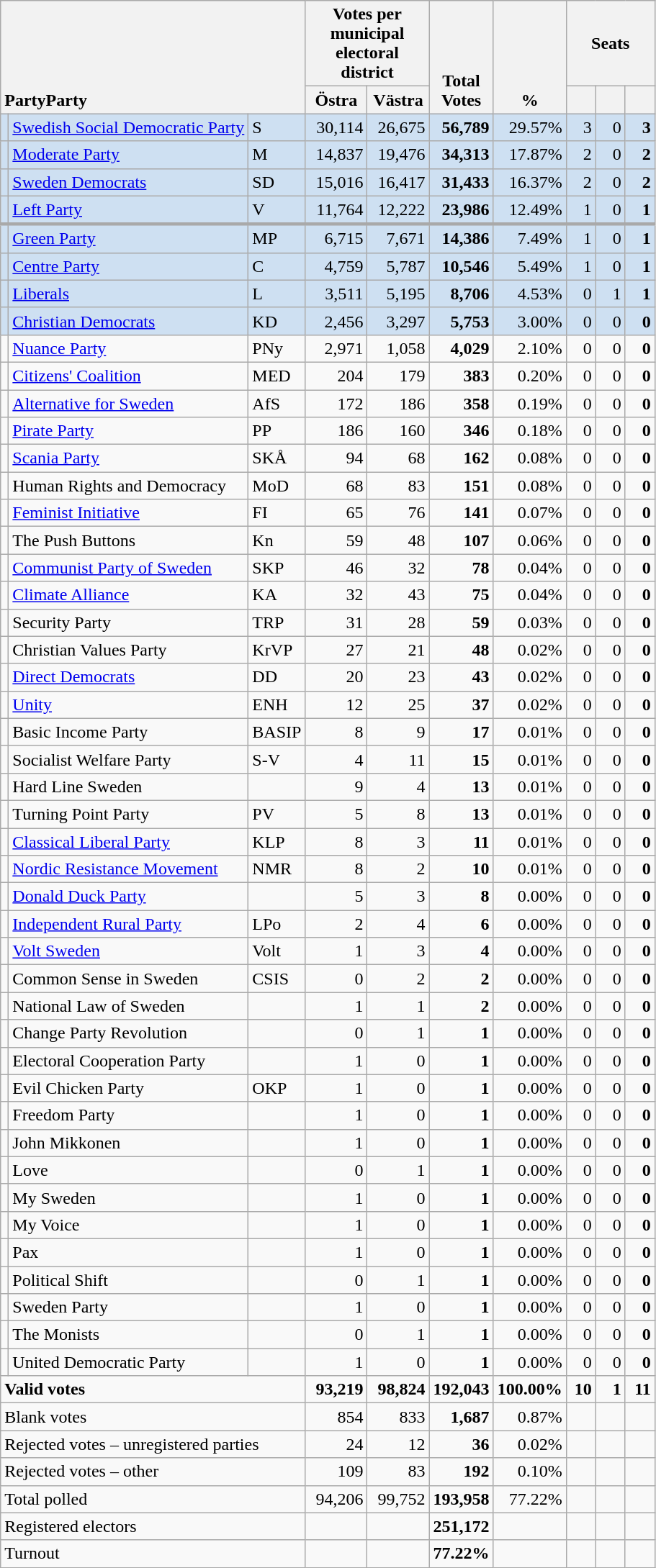<table class="wikitable" border="1" style="text-align:right;">
<tr>
<th style="text-align:left;" valign=bottom rowspan=2 colspan=3>PartyParty</th>
<th colspan=2>Votes per municipal electoral district</th>
<th align=center valign=bottom rowspan=2 width="50">Total Votes</th>
<th align=center valign=bottom rowspan=2 width="50">%</th>
<th colspan=3>Seats</th>
</tr>
<tr>
<th align=center valign=bottom width="50">Östra</th>
<th align=center valign=bottom width="50">Västra</th>
<th align=center valign=bottom width="20"><small></small></th>
<th align=center valign=bottom width="20"><small><a href='#'></a></small></th>
<th align=center valign=bottom width="20"><small></small></th>
</tr>
<tr style="background:#CEE0F2;">
<td></td>
<td align=left style="white-space: nowrap;"><a href='#'>Swedish Social Democratic Party</a></td>
<td align=left>S</td>
<td>30,114</td>
<td>26,675</td>
<td><strong>56,789</strong></td>
<td>29.57%</td>
<td>3</td>
<td>0</td>
<td><strong>3</strong></td>
</tr>
<tr style="background:#CEE0F2;">
<td></td>
<td align=left><a href='#'>Moderate Party</a></td>
<td align=left>M</td>
<td>14,837</td>
<td>19,476</td>
<td><strong>34,313</strong></td>
<td>17.87%</td>
<td>2</td>
<td>0</td>
<td><strong>2</strong></td>
</tr>
<tr style="background:#CEE0F2;">
<td></td>
<td align=left><a href='#'>Sweden Democrats</a></td>
<td align=left>SD</td>
<td>15,016</td>
<td>16,417</td>
<td><strong>31,433</strong></td>
<td>16.37%</td>
<td>2</td>
<td>0</td>
<td><strong>2</strong></td>
</tr>
<tr style="background:#CEE0F2;">
<td></td>
<td align=left><a href='#'>Left Party</a></td>
<td align=left>V</td>
<td>11,764</td>
<td>12,222</td>
<td><strong>23,986</strong></td>
<td>12.49%</td>
<td>1</td>
<td>0</td>
<td><strong>1</strong></td>
</tr>
<tr style="background:#CEE0F2; border-top:3px solid darkgray;">
<td></td>
<td align=left><a href='#'>Green Party</a></td>
<td align=left>MP</td>
<td>6,715</td>
<td>7,671</td>
<td><strong>14,386</strong></td>
<td>7.49%</td>
<td>1</td>
<td>0</td>
<td><strong>1</strong></td>
</tr>
<tr style="background:#CEE0F2;">
<td></td>
<td align=left><a href='#'>Centre Party</a></td>
<td align=left>C</td>
<td>4,759</td>
<td>5,787</td>
<td><strong>10,546</strong></td>
<td>5.49%</td>
<td>1</td>
<td>0</td>
<td><strong>1</strong></td>
</tr>
<tr style="background:#CEE0F2;">
<td></td>
<td align=left><a href='#'>Liberals</a></td>
<td align=left>L</td>
<td>3,511</td>
<td>5,195</td>
<td><strong>8,706</strong></td>
<td>4.53%</td>
<td>0</td>
<td>1</td>
<td><strong>1</strong></td>
</tr>
<tr style="background:#CEE0F2;">
<td></td>
<td align=left><a href='#'>Christian Democrats</a></td>
<td align=left>KD</td>
<td>2,456</td>
<td>3,297</td>
<td><strong>5,753</strong></td>
<td>3.00%</td>
<td>0</td>
<td>0</td>
<td><strong>0</strong></td>
</tr>
<tr>
<td></td>
<td align=left><a href='#'>Nuance Party</a></td>
<td align=left>PNy</td>
<td>2,971</td>
<td>1,058</td>
<td><strong>4,029</strong></td>
<td>2.10%</td>
<td>0</td>
<td>0</td>
<td><strong>0</strong></td>
</tr>
<tr>
<td></td>
<td align=left><a href='#'>Citizens' Coalition</a></td>
<td align=left>MED</td>
<td>204</td>
<td>179</td>
<td><strong>383</strong></td>
<td>0.20%</td>
<td>0</td>
<td>0</td>
<td><strong>0</strong></td>
</tr>
<tr>
<td></td>
<td align=left><a href='#'>Alternative for Sweden</a></td>
<td align=left>AfS</td>
<td>172</td>
<td>186</td>
<td><strong>358</strong></td>
<td>0.19%</td>
<td>0</td>
<td>0</td>
<td><strong>0</strong></td>
</tr>
<tr>
<td></td>
<td align=left><a href='#'>Pirate Party</a></td>
<td align=left>PP</td>
<td>186</td>
<td>160</td>
<td><strong>346</strong></td>
<td>0.18%</td>
<td>0</td>
<td>0</td>
<td><strong>0</strong></td>
</tr>
<tr>
<td></td>
<td align=left><a href='#'>Scania Party</a></td>
<td align=left>SKÅ</td>
<td>94</td>
<td>68</td>
<td><strong>162</strong></td>
<td>0.08%</td>
<td>0</td>
<td>0</td>
<td><strong>0</strong></td>
</tr>
<tr>
<td></td>
<td align=left>Human Rights and Democracy</td>
<td align=left>MoD</td>
<td>68</td>
<td>83</td>
<td><strong>151</strong></td>
<td>0.08%</td>
<td>0</td>
<td>0</td>
<td><strong>0</strong></td>
</tr>
<tr>
<td></td>
<td align=left><a href='#'>Feminist Initiative</a></td>
<td align=left>FI</td>
<td>65</td>
<td>76</td>
<td><strong>141</strong></td>
<td>0.07%</td>
<td>0</td>
<td>0</td>
<td><strong>0</strong></td>
</tr>
<tr>
<td></td>
<td align=left>The Push Buttons</td>
<td align=left>Kn</td>
<td>59</td>
<td>48</td>
<td><strong>107</strong></td>
<td>0.06%</td>
<td>0</td>
<td>0</td>
<td><strong>0</strong></td>
</tr>
<tr>
<td></td>
<td align=left><a href='#'>Communist Party of Sweden</a></td>
<td align=left>SKP</td>
<td>46</td>
<td>32</td>
<td><strong>78</strong></td>
<td>0.04%</td>
<td>0</td>
<td>0</td>
<td><strong>0</strong></td>
</tr>
<tr>
<td></td>
<td align=left><a href='#'>Climate Alliance</a></td>
<td align=left>KA</td>
<td>32</td>
<td>43</td>
<td><strong>75</strong></td>
<td>0.04%</td>
<td>0</td>
<td>0</td>
<td><strong>0</strong></td>
</tr>
<tr>
<td></td>
<td align=left>Security Party</td>
<td align=left>TRP</td>
<td>31</td>
<td>28</td>
<td><strong>59</strong></td>
<td>0.03%</td>
<td>0</td>
<td>0</td>
<td><strong>0</strong></td>
</tr>
<tr>
<td></td>
<td align=left>Christian Values Party</td>
<td align=left>KrVP</td>
<td>27</td>
<td>21</td>
<td><strong>48</strong></td>
<td>0.02%</td>
<td>0</td>
<td>0</td>
<td><strong>0</strong></td>
</tr>
<tr>
<td></td>
<td align=left><a href='#'>Direct Democrats</a></td>
<td align=left>DD</td>
<td>20</td>
<td>23</td>
<td><strong>43</strong></td>
<td>0.02%</td>
<td>0</td>
<td>0</td>
<td><strong>0</strong></td>
</tr>
<tr>
<td></td>
<td align=left><a href='#'>Unity</a></td>
<td align=left>ENH</td>
<td>12</td>
<td>25</td>
<td><strong>37</strong></td>
<td>0.02%</td>
<td>0</td>
<td>0</td>
<td><strong>0</strong></td>
</tr>
<tr>
<td></td>
<td align=left>Basic Income Party</td>
<td align=left>BASIP</td>
<td>8</td>
<td>9</td>
<td><strong>17</strong></td>
<td>0.01%</td>
<td>0</td>
<td>0</td>
<td><strong>0</strong></td>
</tr>
<tr>
<td></td>
<td align=left>Socialist Welfare Party</td>
<td align=left>S-V</td>
<td>4</td>
<td>11</td>
<td><strong>15</strong></td>
<td>0.01%</td>
<td>0</td>
<td>0</td>
<td><strong>0</strong></td>
</tr>
<tr>
<td></td>
<td align=left>Hard Line Sweden</td>
<td align=left></td>
<td>9</td>
<td>4</td>
<td><strong>13</strong></td>
<td>0.01%</td>
<td>0</td>
<td>0</td>
<td><strong>0</strong></td>
</tr>
<tr>
<td></td>
<td align=left>Turning Point Party</td>
<td align=left>PV</td>
<td>5</td>
<td>8</td>
<td><strong>13</strong></td>
<td>0.01%</td>
<td>0</td>
<td>0</td>
<td><strong>0</strong></td>
</tr>
<tr>
<td></td>
<td align=left><a href='#'>Classical Liberal Party</a></td>
<td align=left>KLP</td>
<td>8</td>
<td>3</td>
<td><strong>11</strong></td>
<td>0.01%</td>
<td>0</td>
<td>0</td>
<td><strong>0</strong></td>
</tr>
<tr>
<td></td>
<td align=left><a href='#'>Nordic Resistance Movement</a></td>
<td align=left>NMR</td>
<td>8</td>
<td>2</td>
<td><strong>10</strong></td>
<td>0.01%</td>
<td>0</td>
<td>0</td>
<td><strong>0</strong></td>
</tr>
<tr>
<td></td>
<td align=left><a href='#'>Donald Duck Party</a></td>
<td align=left></td>
<td>5</td>
<td>3</td>
<td><strong>8</strong></td>
<td>0.00%</td>
<td>0</td>
<td>0</td>
<td><strong>0</strong></td>
</tr>
<tr>
<td></td>
<td align=left><a href='#'>Independent Rural Party</a></td>
<td align=left>LPo</td>
<td>2</td>
<td>4</td>
<td><strong>6</strong></td>
<td>0.00%</td>
<td>0</td>
<td>0</td>
<td><strong>0</strong></td>
</tr>
<tr>
<td></td>
<td align=left><a href='#'>Volt Sweden</a></td>
<td align=left>Volt</td>
<td>1</td>
<td>3</td>
<td><strong>4</strong></td>
<td>0.00%</td>
<td>0</td>
<td>0</td>
<td><strong>0</strong></td>
</tr>
<tr>
<td></td>
<td align=left>Common Sense in Sweden</td>
<td align=left>CSIS</td>
<td>0</td>
<td>2</td>
<td><strong>2</strong></td>
<td>0.00%</td>
<td>0</td>
<td>0</td>
<td><strong>0</strong></td>
</tr>
<tr>
<td></td>
<td align=left>National Law of Sweden</td>
<td align=left></td>
<td>1</td>
<td>1</td>
<td><strong>2</strong></td>
<td>0.00%</td>
<td>0</td>
<td>0</td>
<td><strong>0</strong></td>
</tr>
<tr>
<td></td>
<td align=left>Change Party Revolution</td>
<td align=left></td>
<td>0</td>
<td>1</td>
<td><strong>1</strong></td>
<td>0.00%</td>
<td>0</td>
<td>0</td>
<td><strong>0</strong></td>
</tr>
<tr>
<td></td>
<td align=left>Electoral Cooperation Party</td>
<td align=left></td>
<td>1</td>
<td>0</td>
<td><strong>1</strong></td>
<td>0.00%</td>
<td>0</td>
<td>0</td>
<td><strong>0</strong></td>
</tr>
<tr>
<td></td>
<td align=left>Evil Chicken Party</td>
<td align=left>OKP</td>
<td>1</td>
<td>0</td>
<td><strong>1</strong></td>
<td>0.00%</td>
<td>0</td>
<td>0</td>
<td><strong>0</strong></td>
</tr>
<tr>
<td></td>
<td align=left>Freedom Party</td>
<td align=left></td>
<td>1</td>
<td>0</td>
<td><strong>1</strong></td>
<td>0.00%</td>
<td>0</td>
<td>0</td>
<td><strong>0</strong></td>
</tr>
<tr>
<td></td>
<td align=left>John Mikkonen</td>
<td align=left></td>
<td>1</td>
<td>0</td>
<td><strong>1</strong></td>
<td>0.00%</td>
<td>0</td>
<td>0</td>
<td><strong>0</strong></td>
</tr>
<tr>
<td></td>
<td align=left>Love</td>
<td align=left></td>
<td>0</td>
<td>1</td>
<td><strong>1</strong></td>
<td>0.00%</td>
<td>0</td>
<td>0</td>
<td><strong>0</strong></td>
</tr>
<tr>
<td></td>
<td align=left>My Sweden</td>
<td align=left></td>
<td>1</td>
<td>0</td>
<td><strong>1</strong></td>
<td>0.00%</td>
<td>0</td>
<td>0</td>
<td><strong>0</strong></td>
</tr>
<tr>
<td></td>
<td align=left>My Voice</td>
<td align=left></td>
<td>1</td>
<td>0</td>
<td><strong>1</strong></td>
<td>0.00%</td>
<td>0</td>
<td>0</td>
<td><strong>0</strong></td>
</tr>
<tr>
<td></td>
<td align=left>Pax</td>
<td align=left></td>
<td>1</td>
<td>0</td>
<td><strong>1</strong></td>
<td>0.00%</td>
<td>0</td>
<td>0</td>
<td><strong>0</strong></td>
</tr>
<tr>
<td></td>
<td align=left>Political Shift</td>
<td align=left></td>
<td>0</td>
<td>1</td>
<td><strong>1</strong></td>
<td>0.00%</td>
<td>0</td>
<td>0</td>
<td><strong>0</strong></td>
</tr>
<tr>
<td></td>
<td align=left>Sweden Party</td>
<td align=left></td>
<td>1</td>
<td>0</td>
<td><strong>1</strong></td>
<td>0.00%</td>
<td>0</td>
<td>0</td>
<td><strong>0</strong></td>
</tr>
<tr>
<td></td>
<td align=left>The Monists</td>
<td align=left></td>
<td>0</td>
<td>1</td>
<td><strong>1</strong></td>
<td>0.00%</td>
<td>0</td>
<td>0</td>
<td><strong>0</strong></td>
</tr>
<tr>
<td></td>
<td align=left>United Democratic Party</td>
<td align=left></td>
<td>1</td>
<td>0</td>
<td><strong>1</strong></td>
<td>0.00%</td>
<td>0</td>
<td>0</td>
<td><strong>0</strong></td>
</tr>
<tr style="font-weight:bold">
<td align=left colspan=3>Valid votes</td>
<td>93,219</td>
<td>98,824</td>
<td>192,043</td>
<td>100.00%</td>
<td>10</td>
<td>1</td>
<td>11</td>
</tr>
<tr>
<td align=left colspan=3>Blank votes</td>
<td>854</td>
<td>833</td>
<td><strong>1,687</strong></td>
<td>0.87%</td>
<td></td>
<td></td>
<td></td>
</tr>
<tr>
<td align=left colspan=3>Rejected votes – unregistered parties</td>
<td>24</td>
<td>12</td>
<td><strong>36</strong></td>
<td>0.02%</td>
<td></td>
<td></td>
<td></td>
</tr>
<tr>
<td align=left colspan=3>Rejected votes – other</td>
<td>109</td>
<td>83</td>
<td><strong>192</strong></td>
<td>0.10%</td>
<td></td>
<td></td>
<td></td>
</tr>
<tr>
<td align=left colspan=3>Total polled</td>
<td>94,206</td>
<td>99,752</td>
<td><strong>193,958</strong></td>
<td>77.22%</td>
<td></td>
<td></td>
<td></td>
</tr>
<tr>
<td align=left colspan=3>Registered electors</td>
<td></td>
<td></td>
<td><strong>251,172</strong></td>
<td></td>
<td></td>
<td></td>
<td></td>
</tr>
<tr>
<td align=left colspan=3>Turnout</td>
<td></td>
<td></td>
<td><strong>77.22%</strong></td>
<td></td>
<td></td>
<td></td>
<td></td>
</tr>
</table>
